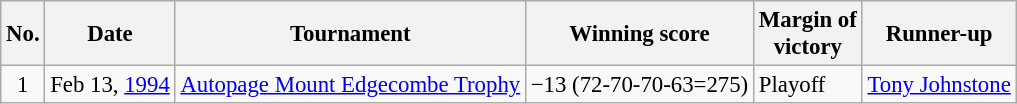<table class="wikitable" style="font-size:95%;">
<tr>
<th>No.</th>
<th>Date</th>
<th>Tournament</th>
<th>Winning score</th>
<th>Margin of<br>victory</th>
<th>Runner-up</th>
</tr>
<tr>
<td align=center>1</td>
<td align=right>Feb 13, <a href='#'>1994</a></td>
<td><a href='#'>Autopage Mount Edgecombe Trophy</a></td>
<td>−13 (72-70-70-63=275)</td>
<td>Playoff</td>
<td> <a href='#'>Tony Johnstone</a></td>
</tr>
</table>
